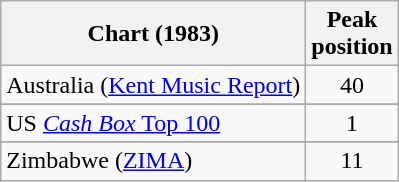<table class="wikitable sortable">
<tr>
<th>Chart (1983)</th>
<th>Peak<br>position</th>
</tr>
<tr>
<td>Australia (<a href='#'>Kent Music Report</a>)</td>
<td style="text-align:center;">40</td>
</tr>
<tr>
</tr>
<tr>
</tr>
<tr>
</tr>
<tr>
</tr>
<tr>
<td>US <a href='#'><em>Cash Box</em> Top 100</a></td>
<td align="center">1</td>
</tr>
<tr>
</tr>
<tr>
</tr>
<tr>
</tr>
<tr>
<td>Zimbabwe (<a href='#'>ZIMA</a>)</td>
<td style="text-align:center;">11</td>
</tr>
</table>
